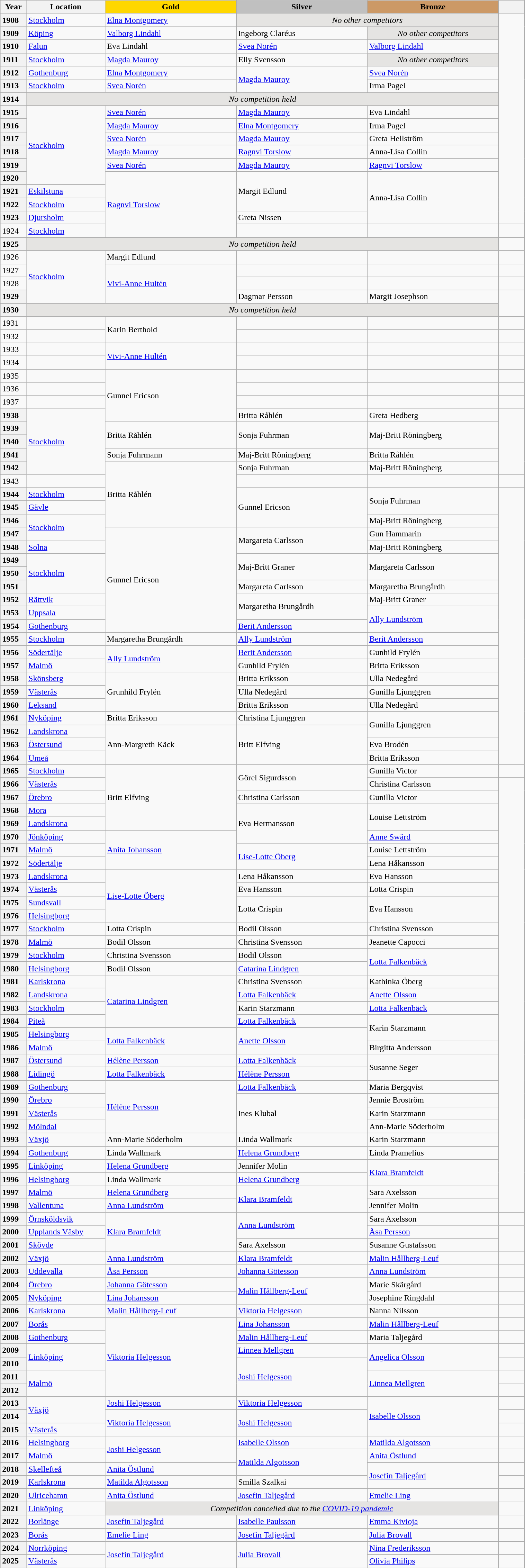<table class="wikitable unsortable" style="text-align:left; width:80%">
<tr>
<th scope="col" style="text-align:center; width:5%">Year</th>
<th scope="col" style="text-align:center; width:15%">Location</th>
<th scope="col" style="text-align:center; width:25%; background:gold">Gold</th>
<th scope="col" style="text-align:center; width:25%; background:silver">Silver</th>
<th scope="col" style="text-align:center; width:25%; background:#c96">Bronze</th>
<th scope="col" style="text-align:center; width:5%"></th>
</tr>
<tr>
<th scope="row" style="text-align:left">1908</th>
<td><a href='#'>Stockholm</a></td>
<td><a href='#'>Elna Montgomery</a></td>
<td colspan=2 align="center" bgcolor="e5e4e2"><em>No other competitors</em></td>
<td rowspan="16"></td>
</tr>
<tr>
<th scope="row" style="text-align:left">1909</th>
<td><a href='#'>Köping</a></td>
<td><a href='#'>Valborg Lindahl</a></td>
<td>Ingeborg Claréus</td>
<td align="center" bgcolor="e5e4e2"><em>No other competitors</em></td>
</tr>
<tr>
<th scope="row" style="text-align:left">1910</th>
<td><a href='#'>Falun</a></td>
<td>Eva Lindahl</td>
<td><a href='#'>Svea Norén</a></td>
<td><a href='#'>Valborg Lindahl</a></td>
</tr>
<tr>
<th scope="row" style="text-align:left">1911</th>
<td><a href='#'>Stockholm</a></td>
<td><a href='#'>Magda Mauroy</a></td>
<td>Elly Svensson</td>
<td align="center" bgcolor="e5e4e2"><em>No other competitors</em></td>
</tr>
<tr>
<th scope="row" style="text-align:left">1912</th>
<td><a href='#'>Gothenburg</a></td>
<td><a href='#'>Elna Montgomery</a></td>
<td rowspan="2"><a href='#'>Magda Mauroy</a></td>
<td><a href='#'>Svea Norén</a></td>
</tr>
<tr>
<th scope="row" style="text-align:left">1913</th>
<td><a href='#'>Stockholm</a></td>
<td><a href='#'>Svea Norén</a></td>
<td>Irma Pagel</td>
</tr>
<tr>
<th scope="row" style="text-align:left">1914</th>
<td colspan="4" align="center" bgcolor="e5e4e2"><em>No competition held</em></td>
</tr>
<tr>
<th scope="row" style="text-align:left">1915</th>
<td rowspan="6"><a href='#'>Stockholm</a></td>
<td><a href='#'>Svea Norén</a></td>
<td><a href='#'>Magda Mauroy</a></td>
<td>Eva Lindahl</td>
</tr>
<tr>
<th scope="row" style="text-align:left">1916</th>
<td><a href='#'>Magda Mauroy</a></td>
<td><a href='#'>Elna Montgomery</a></td>
<td>Irma Pagel</td>
</tr>
<tr>
<th scope="row" style="text-align:left">1917</th>
<td><a href='#'>Svea Norén</a></td>
<td><a href='#'>Magda Mauroy</a></td>
<td>Greta Hellström</td>
</tr>
<tr>
<th scope="row" style="text-align:left">1918</th>
<td><a href='#'>Magda Mauroy</a></td>
<td><a href='#'>Ragnvi Torslow</a></td>
<td>Anna-Lisa Collin</td>
</tr>
<tr>
<th scope="row" style="text-align:left">1919</th>
<td><a href='#'>Svea Norén</a></td>
<td><a href='#'>Magda Mauroy</a></td>
<td><a href='#'>Ragnvi Torslow</a></td>
</tr>
<tr>
<th scope="row" style="text-align:left">1920</th>
<td rowspan="5"><a href='#'>Ragnvi Torslow</a></td>
<td rowspan="3">Margit Edlund</td>
<td rowspan="4">Anna-Lisa Collin</td>
</tr>
<tr>
<th scope="row" style="text-align:left">1921</th>
<td><a href='#'>Eskilstuna</a></td>
</tr>
<tr>
<th scope="row" style="text-align:left">1922</th>
<td><a href='#'>Stockholm</a></td>
</tr>
<tr>
<th scope="row" style="text-align:left">1923</th>
<td><a href='#'>Djursholm</a></td>
<td>Greta Nissen</td>
</tr>
<tr>
<td>1924</td>
<td><a href='#'>Stockholm</a></td>
<td></td>
<td></td>
<td></td>
</tr>
<tr>
<th scope="row" style="text-align:left">1925</th>
<td colspan="4" align="center" bgcolor="e5e4e2"><em>No competition held</em></td>
<td></td>
</tr>
<tr>
<td>1926</td>
<td rowspan="4"><a href='#'>Stockholm</a></td>
<td>Margit Edlund</td>
<td></td>
<td></td>
<td></td>
</tr>
<tr>
<td>1927</td>
<td rowspan="3"><a href='#'>Vivi-Anne Hultén</a></td>
<td></td>
<td></td>
<td></td>
</tr>
<tr>
<td>1928</td>
<td></td>
<td></td>
<td></td>
</tr>
<tr>
<th scope="row" style="text-align:left">1929</th>
<td>Dagmar Persson</td>
<td>Margit Josephson</td>
<td rowspan="2"></td>
</tr>
<tr>
<th scope="row" style="text-align:left">1930</th>
<td colspan="4" align="center" bgcolor="e5e4e2"><em>No competition held</em></td>
</tr>
<tr>
<td>1931</td>
<td></td>
<td rowspan="2">Karin Berthold</td>
<td></td>
<td></td>
<td></td>
</tr>
<tr>
<td>1932</td>
<td></td>
<td></td>
<td></td>
<td></td>
</tr>
<tr>
<td>1933</td>
<td></td>
<td rowspan="2"><a href='#'>Vivi-Anne Hultén</a></td>
<td></td>
<td></td>
<td></td>
</tr>
<tr>
<td>1934</td>
<td></td>
<td></td>
<td></td>
<td></td>
</tr>
<tr>
<td>1935</td>
<td></td>
<td rowspan="4">Gunnel Ericson</td>
<td></td>
<td></td>
<td></td>
</tr>
<tr>
<td>1936</td>
<td></td>
<td></td>
<td></td>
<td></td>
</tr>
<tr>
<td>1937</td>
<td></td>
<td></td>
<td></td>
<td></td>
</tr>
<tr>
<th scope="row" style="text-align:left">1938</th>
<td rowspan="5"><a href='#'>Stockholm</a></td>
<td>Britta Råhlén</td>
<td>Greta Hedberg</td>
<td rowspan="5"></td>
</tr>
<tr>
<th scope="row" style="text-align:left">1939</th>
<td rowspan="2">Britta Råhlén</td>
<td rowspan="2">Sonja Fuhrman</td>
<td rowspan="2">Maj-Britt Röningberg</td>
</tr>
<tr>
<th scope="row" style="text-align:left">1940</th>
</tr>
<tr>
<th scope="row" style="text-align:left">1941</th>
<td>Sonja Fuhrmann</td>
<td>Maj-Britt Röningberg</td>
<td>Britta Råhlén</td>
</tr>
<tr>
<th scope="row" style="text-align:left">1942</th>
<td rowspan="5">Britta Råhlén</td>
<td>Sonja Fuhrman</td>
<td>Maj-Britt Röningberg</td>
</tr>
<tr>
<td>1943</td>
<td></td>
<td></td>
<td></td>
<td></td>
</tr>
<tr>
<th scope="row" style="text-align:left">1944</th>
<td><a href='#'>Stockholm</a></td>
<td rowspan="3">Gunnel Ericson</td>
<td rowspan="2">Sonja Fuhrman</td>
<td rowspan="21"></td>
</tr>
<tr>
<th scope="row" style="text-align:left">1945</th>
<td><a href='#'>Gävle</a></td>
</tr>
<tr>
<th scope="row" style="text-align:left">1946</th>
<td rowspan="2"><a href='#'>Stockholm</a></td>
<td>Maj-Britt Röningberg</td>
</tr>
<tr>
<th scope="row" style="text-align:left">1947</th>
<td rowspan="8">Gunnel Ericson</td>
<td rowspan="2">Margareta Carlsson</td>
<td>Gun Hammarin</td>
</tr>
<tr>
<th scope="row" style="text-align:left">1948</th>
<td><a href='#'>Solna</a></td>
<td>Maj-Britt Röningberg</td>
</tr>
<tr>
<th scope="row" style="text-align:left">1949</th>
<td rowspan="3"><a href='#'>Stockholm</a></td>
<td rowspan="2">Maj-Britt Graner</td>
<td rowspan="2">Margareta Carlsson</td>
</tr>
<tr>
<th scope="row" style="text-align:left">1950</th>
</tr>
<tr>
<th scope="row" style="text-align:left">1951</th>
<td>Margareta Carlsson</td>
<td>Margaretha Brungårdh</td>
</tr>
<tr>
<th scope="row" style="text-align:left">1952</th>
<td><a href='#'>Rättvik</a></td>
<td rowspan="2">Margaretha Brungårdh</td>
<td>Maj-Britt Graner</td>
</tr>
<tr>
<th scope="row" style="text-align:left">1953</th>
<td><a href='#'>Uppsala</a></td>
<td rowspan="2"><a href='#'>Ally Lundström</a></td>
</tr>
<tr>
<th scope="row" style="text-align:left">1954</th>
<td><a href='#'>Gothenburg</a></td>
<td><a href='#'>Berit Andersson</a></td>
</tr>
<tr>
<th scope="row" style="text-align:left">1955</th>
<td><a href='#'>Stockholm</a></td>
<td>Margaretha Brungårdh</td>
<td><a href='#'>Ally Lundström</a></td>
<td><a href='#'>Berit Andersson</a></td>
</tr>
<tr>
<th scope="row" style="text-align:left">1956</th>
<td><a href='#'>Södertälje</a></td>
<td rowspan="2"><a href='#'>Ally Lundström</a></td>
<td><a href='#'>Berit Andersson</a></td>
<td>Gunhild Frylén</td>
</tr>
<tr>
<th scope="row" style="text-align:left">1957</th>
<td><a href='#'>Malmö</a></td>
<td>Gunhild Frylén</td>
<td>Britta Eriksson</td>
</tr>
<tr>
<th scope="row" style="text-align:left">1958</th>
<td><a href='#'>Skönsberg</a></td>
<td rowspan="3">Grunhild Frylén</td>
<td>Britta Eriksson</td>
<td>Ulla Nedegård</td>
</tr>
<tr>
<th scope="row" style="text-align:left">1959</th>
<td><a href='#'>Västerås</a></td>
<td>Ulla Nedegård</td>
<td>Gunilla Ljunggren</td>
</tr>
<tr>
<th scope="row" style="text-align:left">1960</th>
<td><a href='#'>Leksand</a></td>
<td>Britta Eriksson</td>
<td>Ulla Nedegård</td>
</tr>
<tr>
<th scope="row" style="text-align:left">1961</th>
<td><a href='#'>Nyköping</a></td>
<td>Britta Eriksson</td>
<td>Christina Ljunggren</td>
<td rowspan="2">Gunilla Ljunggren</td>
</tr>
<tr>
<th scope="row" style="text-align:left">1962</th>
<td><a href='#'>Landskrona</a></td>
<td rowspan="3">Ann-Margreth Käck</td>
<td rowspan="3">Britt Elfving</td>
</tr>
<tr>
<th scope="row" style="text-align:left">1963</th>
<td><a href='#'>Östersund</a></td>
<td>Eva Brodén</td>
</tr>
<tr>
<th scope="row" style="text-align:left">1964</th>
<td><a href='#'>Umeå</a></td>
<td>Britta Eriksson</td>
</tr>
<tr>
<th scope="row" style="text-align:left">1965</th>
<td><a href='#'>Stockholm</a></td>
<td rowspan="5">Britt Elfving</td>
<td rowspan="2">Görel Sigurdsson</td>
<td>Gunilla Victor</td>
<td></td>
</tr>
<tr>
<th scope="row" style="text-align:left">1966</th>
<td><a href='#'>Västerås</a></td>
<td>Christina Carlsson</td>
<td rowspan="33"></td>
</tr>
<tr>
<th scope="row" style="text-align:left">1967</th>
<td><a href='#'>Örebro</a></td>
<td>Christina Carlsson</td>
<td>Gunilla Victor</td>
</tr>
<tr>
<th scope="row" style="text-align:left">1968</th>
<td><a href='#'>Mora</a></td>
<td rowspan="3">Eva Hermansson</td>
<td rowspan="2">Louise Lettström</td>
</tr>
<tr>
<th scope="row" style="text-align:left">1969</th>
<td><a href='#'>Landskrona</a></td>
</tr>
<tr>
<th scope="row" style="text-align:left">1970</th>
<td><a href='#'>Jönköping</a></td>
<td rowspan="3"><a href='#'>Anita Johansson</a></td>
<td><a href='#'>Anne Swärd</a></td>
</tr>
<tr>
<th scope="row" style="text-align:left">1971</th>
<td><a href='#'>Malmö</a></td>
<td rowspan="2"><a href='#'>Lise-Lotte Öberg</a></td>
<td>Louise Lettström</td>
</tr>
<tr>
<th scope="row" style="text-align:left">1972</th>
<td><a href='#'>Södertälje</a></td>
<td>Lena Håkansson</td>
</tr>
<tr>
<th scope="row" style="text-align:left">1973</th>
<td><a href='#'>Landskrona</a></td>
<td rowspan="4"><a href='#'>Lise-Lotte Öberg</a></td>
<td>Lena Håkansson</td>
<td>Eva Hansson</td>
</tr>
<tr>
<th scope="row" style="text-align:left">1974</th>
<td><a href='#'>Västerås</a></td>
<td>Eva Hansson</td>
<td>Lotta Crispin</td>
</tr>
<tr>
<th scope="row" style="text-align:left">1975</th>
<td><a href='#'>Sundsvall</a></td>
<td rowspan="2">Lotta Crispin</td>
<td rowspan="2">Eva Hansson</td>
</tr>
<tr>
<th scope="row" style="text-align:left">1976</th>
<td><a href='#'>Helsingborg</a></td>
</tr>
<tr>
<th scope="row" style="text-align:left">1977</th>
<td><a href='#'>Stockholm</a></td>
<td>Lotta Crispin</td>
<td>Bodil Olsson</td>
<td>Christina Svensson</td>
</tr>
<tr>
<th scope="row" style="text-align:left">1978</th>
<td><a href='#'>Malmö</a></td>
<td>Bodil Olsson</td>
<td>Christina Svensson</td>
<td>Jeanette Capocci</td>
</tr>
<tr>
<th scope="row" style="text-align:left">1979</th>
<td><a href='#'>Stockholm</a></td>
<td>Christina Svensson</td>
<td>Bodil Olsson</td>
<td rowspan="2"><a href='#'>Lotta Falkenbäck</a></td>
</tr>
<tr>
<th scope="row" style="text-align:left">1980</th>
<td><a href='#'>Helsingborg</a></td>
<td>Bodil Olsson</td>
<td><a href='#'>Catarina Lindgren</a></td>
</tr>
<tr>
<th scope="row" style="text-align:left">1981</th>
<td><a href='#'>Karlskrona</a></td>
<td rowspan="4"><a href='#'>Catarina Lindgren</a></td>
<td>Christina Svensson</td>
<td>Kathinka Öberg</td>
</tr>
<tr>
<th scope="row" style="text-align:left">1982</th>
<td><a href='#'>Landskrona</a></td>
<td><a href='#'>Lotta Falkenbäck</a></td>
<td><a href='#'>Anette Olsson</a></td>
</tr>
<tr>
<th scope="row" style="text-align:left">1983</th>
<td><a href='#'>Stockholm</a></td>
<td>Karin Starzmann</td>
<td><a href='#'>Lotta Falkenbäck</a></td>
</tr>
<tr>
<th scope="row" style="text-align:left">1984</th>
<td><a href='#'>Piteå</a></td>
<td><a href='#'>Lotta Falkenbäck</a></td>
<td rowspan="2">Karin Starzmann</td>
</tr>
<tr>
<th scope="row" style="text-align:left">1985</th>
<td><a href='#'>Helsingborg</a></td>
<td rowspan="2"><a href='#'>Lotta Falkenbäck</a></td>
<td rowspan="2"><a href='#'>Anette Olsson</a></td>
</tr>
<tr>
<th scope="row" style="text-align:left">1986</th>
<td><a href='#'>Malmö</a></td>
<td>Birgitta Andersson</td>
</tr>
<tr>
<th scope="row" style="text-align:left">1987</th>
<td><a href='#'>Östersund</a></td>
<td><a href='#'>Hélène Persson</a></td>
<td><a href='#'>Lotta Falkenbäck</a></td>
<td rowspan="2">Susanne Seger</td>
</tr>
<tr>
<th scope="row" style="text-align:left">1988</th>
<td><a href='#'>Lidingö</a></td>
<td><a href='#'>Lotta Falkenbäck</a></td>
<td><a href='#'>Hélène Persson</a></td>
</tr>
<tr>
<th scope="row" style="text-align:left">1989</th>
<td><a href='#'>Gothenburg</a></td>
<td rowspan="4"><a href='#'>Hélène Persson</a></td>
<td><a href='#'>Lotta Falkenbäck</a></td>
<td>Maria Bergqvist</td>
</tr>
<tr>
<th scope="row" style="text-align:left">1990</th>
<td><a href='#'>Örebro</a></td>
<td rowspan="3">Ines Klubal</td>
<td>Jennie Broström</td>
</tr>
<tr>
<th scope="row" style="text-align:left">1991</th>
<td><a href='#'>Västerås</a></td>
<td>Karin Starzmann</td>
</tr>
<tr>
<th scope="row" style="text-align:left">1992</th>
<td><a href='#'>Mölndal</a></td>
<td>Ann-Marie Söderholm</td>
</tr>
<tr>
<th scope="row" style="text-align:left">1993</th>
<td><a href='#'>Växjö</a></td>
<td>Ann-Marie Söderholm</td>
<td>Linda Wallmark</td>
<td>Karin Starzmann</td>
</tr>
<tr>
<th scope="row" style="text-align:left">1994</th>
<td><a href='#'>Gothenburg</a></td>
<td>Linda Wallmark</td>
<td><a href='#'>Helena Grundberg</a></td>
<td>Linda Pramelius</td>
</tr>
<tr>
<th scope="row" style="text-align:left">1995</th>
<td><a href='#'>Linköping</a></td>
<td><a href='#'>Helena Grundberg</a></td>
<td>Jennifer Molin</td>
<td rowspan="2"><a href='#'>Klara Bramfeldt</a></td>
</tr>
<tr>
<th scope="row" style="text-align:left">1996</th>
<td><a href='#'>Helsingborg</a></td>
<td>Linda Wallmark</td>
<td><a href='#'>Helena Grundberg</a></td>
</tr>
<tr>
<th scope="row" style="text-align:left">1997</th>
<td><a href='#'>Malmö</a></td>
<td><a href='#'>Helena Grundberg</a></td>
<td rowspan="2"><a href='#'>Klara Bramfeldt</a></td>
<td>Sara Axelsson</td>
</tr>
<tr>
<th scope="row" style="text-align:left">1998</th>
<td><a href='#'>Vallentuna</a></td>
<td><a href='#'>Anna Lundström</a></td>
<td>Jennifer Molin</td>
</tr>
<tr>
<th scope="row" style="text-align:left">1999</th>
<td><a href='#'>Örnsköldsvik</a></td>
<td rowspan="3"><a href='#'>Klara Bramfeldt</a></td>
<td rowspan="2"><a href='#'>Anna Lundström</a></td>
<td>Sara Axelsson</td>
<td></td>
</tr>
<tr>
<th scope="row" style="text-align:left">2000</th>
<td><a href='#'>Upplands Väsby</a></td>
<td><a href='#'>Åsa Persson</a></td>
<td rowspan="2"></td>
</tr>
<tr>
<th scope="row" style="text-align:left">2001</th>
<td><a href='#'>Skövde</a></td>
<td>Sara Axelsson</td>
<td>Susanne Gustafsson</td>
</tr>
<tr>
<th scope="row" style="text-align:left">2002</th>
<td><a href='#'>Växjö</a></td>
<td><a href='#'>Anna Lundström</a></td>
<td><a href='#'>Klara Bramfeldt</a></td>
<td><a href='#'>Malin Hållberg-Leuf</a></td>
<td></td>
</tr>
<tr>
<th scope="row" style="text-align:left">2003</th>
<td><a href='#'>Uddevalla</a></td>
<td><a href='#'>Åsa Persson</a></td>
<td><a href='#'>Johanna Götesson</a></td>
<td><a href='#'>Anna Lundström</a></td>
<td></td>
</tr>
<tr>
<th scope="row" style="text-align:left">2004</th>
<td><a href='#'>Örebro</a></td>
<td><a href='#'>Johanna Götesson</a></td>
<td rowspan="2"><a href='#'>Malin Hållberg-Leuf</a></td>
<td>Marie Skärgård</td>
<td></td>
</tr>
<tr>
<th scope="row" style="text-align:left">2005</th>
<td><a href='#'>Nyköping</a></td>
<td><a href='#'>Lina Johansson</a></td>
<td>Josephine Ringdahl</td>
<td></td>
</tr>
<tr>
<th scope="row" style="text-align:left">2006</th>
<td><a href='#'>Karlskrona</a></td>
<td><a href='#'>Malin Hållberg-Leuf</a></td>
<td><a href='#'>Viktoria Helgesson</a></td>
<td>Nanna Nilsson</td>
<td></td>
</tr>
<tr>
<th scope="row" style="text-align:left">2007</th>
<td><a href='#'>Borås</a></td>
<td rowspan="6"><a href='#'>Viktoria Helgesson</a></td>
<td><a href='#'>Lina Johansson</a></td>
<td><a href='#'>Malin Hållberg-Leuf</a></td>
<td></td>
</tr>
<tr>
<th scope="row" style="text-align:left">2008</th>
<td><a href='#'>Gothenburg</a></td>
<td><a href='#'>Malin Hållberg-Leuf</a></td>
<td>Maria Taljegård</td>
<td></td>
</tr>
<tr>
<th scope="row" style="text-align:left">2009</th>
<td rowspan="2"><a href='#'>Linköping</a></td>
<td><a href='#'>Linnea Mellgren</a></td>
<td rowspan="2"><a href='#'>Angelica Olsson</a></td>
<td></td>
</tr>
<tr>
<th scope="row" style="text-align:left">2010</th>
<td rowspan="3"><a href='#'>Joshi Helgesson</a></td>
<td></td>
</tr>
<tr>
<th scope="row" style="text-align:left">2011</th>
<td rowspan="2"><a href='#'>Malmö</a></td>
<td rowspan="2"><a href='#'>Linnea Mellgren</a></td>
<td></td>
</tr>
<tr>
<th scope="row" style="text-align:left">2012</th>
<td></td>
</tr>
<tr>
<th scope="row" style="text-align:left">2013</th>
<td rowspan="2"><a href='#'>Växjö</a></td>
<td><a href='#'>Joshi Helgesson</a></td>
<td><a href='#'>Viktoria Helgesson</a></td>
<td rowspan="3"><a href='#'>Isabelle Olsson</a></td>
<td></td>
</tr>
<tr>
<th scope="row" style="text-align:left">2014</th>
<td rowspan="2"><a href='#'>Viktoria Helgesson</a></td>
<td rowspan="2"><a href='#'>Joshi Helgesson</a></td>
<td></td>
</tr>
<tr>
<th scope="row" style="text-align:left">2015</th>
<td><a href='#'>Västerås</a></td>
<td></td>
</tr>
<tr>
<th scope="row" style="text-align:left">2016</th>
<td><a href='#'>Helsingborg</a></td>
<td rowspan="2"><a href='#'>Joshi Helgesson</a></td>
<td><a href='#'>Isabelle Olsson</a></td>
<td><a href='#'>Matilda Algotsson</a></td>
<td></td>
</tr>
<tr>
<th scope="row" style="text-align:left">2017</th>
<td><a href='#'>Malmö</a></td>
<td rowspan="2"><a href='#'>Matilda Algotsson</a></td>
<td><a href='#'>Anita Östlund</a></td>
<td></td>
</tr>
<tr>
<th scope="row" style="text-align:left">2018</th>
<td><a href='#'>Skellefteå</a></td>
<td><a href='#'>Anita Östlund</a></td>
<td rowspan="2"><a href='#'>Josefin Taljegård</a></td>
<td></td>
</tr>
<tr>
<th scope="row" style="text-align:left">2019</th>
<td><a href='#'>Karlskrona</a></td>
<td><a href='#'>Matilda Algotsson</a></td>
<td>Smilla Szalkai</td>
<td></td>
</tr>
<tr>
<th scope="row" style="text-align:left">2020</th>
<td><a href='#'>Ulricehamn</a></td>
<td><a href='#'>Anita Östlund</a></td>
<td><a href='#'>Josefin Taljegård</a></td>
<td><a href='#'>Emelie Ling</a></td>
<td></td>
</tr>
<tr>
<th scope="row" style="text-align:left">2021</th>
<td><a href='#'>Linköping</a></td>
<td colspan="3" align="center" bgcolor="e5e4e2"><em>Competition cancelled due to the <a href='#'>COVID-19 pandemic</a></em></td>
<td></td>
</tr>
<tr>
<th scope="row" style="text-align:left">2022</th>
<td><a href='#'>Borlänge</a></td>
<td><a href='#'>Josefin Taljegård</a></td>
<td><a href='#'>Isabelle Paulsson</a></td>
<td><a href='#'>Emma Kivioja</a></td>
<td></td>
</tr>
<tr>
<th scope="row" style="text-align:left">2023</th>
<td><a href='#'>Borås</a></td>
<td><a href='#'>Emelie Ling</a></td>
<td><a href='#'>Josefin Taljegård</a></td>
<td><a href='#'>Julia Brovall</a></td>
<td></td>
</tr>
<tr>
<th scope="row" style="text-align:left">2024</th>
<td><a href='#'>Norrköping</a></td>
<td rowspan="2"><a href='#'>Josefin Taljegård</a></td>
<td rowspan="2"><a href='#'>Julia Brovall</a></td>
<td><a href='#'>Nina Frederiksson</a></td>
<td></td>
</tr>
<tr>
<th scope="row" style="text-align:left">2025</th>
<td><a href='#'>Västerås</a></td>
<td><a href='#'>Olivia Philips</a></td>
<td></td>
</tr>
</table>
